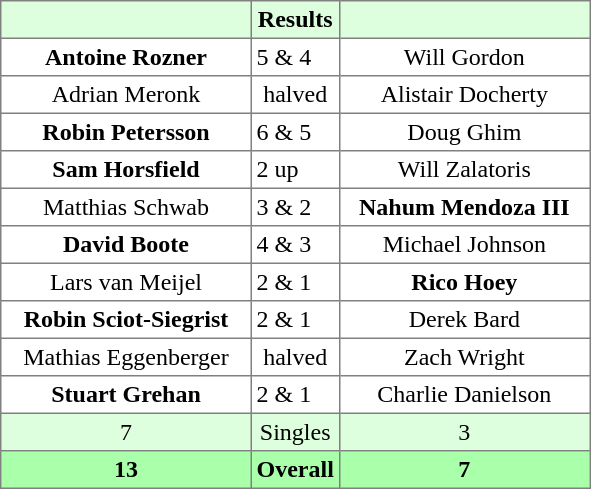<table border="1" cellpadding="3" style="border-collapse:collapse; text-align:center;">
<tr style="background:#ddffdd;">
<th width=160></th>
<th>Results</th>
<th width=160></th>
</tr>
<tr>
<td><strong>Antoine Rozner</strong></td>
<td align=left> 5 & 4</td>
<td>Will Gordon</td>
</tr>
<tr>
<td>Adrian Meronk</td>
<td>halved</td>
<td>Alistair Docherty</td>
</tr>
<tr>
<td><strong>Robin Petersson</strong></td>
<td align=left> 6 & 5</td>
<td>Doug Ghim</td>
</tr>
<tr>
<td><strong>Sam Horsfield</strong></td>
<td align=left> 2 up</td>
<td>Will Zalatoris</td>
</tr>
<tr>
<td>Matthias Schwab</td>
<td align=left> 3 & 2</td>
<td><strong>Nahum Mendoza III</strong></td>
</tr>
<tr>
<td><strong>David Boote</strong></td>
<td align=left> 4 & 3</td>
<td>Michael Johnson</td>
</tr>
<tr>
<td>Lars van Meijel</td>
<td align=left> 2 & 1</td>
<td><strong>Rico Hoey</strong></td>
</tr>
<tr>
<td><strong>Robin Sciot-Siegrist</strong></td>
<td align=left> 2 & 1</td>
<td>Derek Bard</td>
</tr>
<tr>
<td>Mathias Eggenberger</td>
<td>halved</td>
<td>Zach Wright</td>
</tr>
<tr>
<td><strong>Stuart Grehan</strong></td>
<td align=left> 2 & 1</td>
<td>Charlie Danielson</td>
</tr>
<tr style="background:#ddffdd;">
<td>7</td>
<td>Singles</td>
<td>3</td>
</tr>
<tr style="background:#aaffaa;">
<th>13</th>
<th>Overall</th>
<th>7</th>
</tr>
</table>
